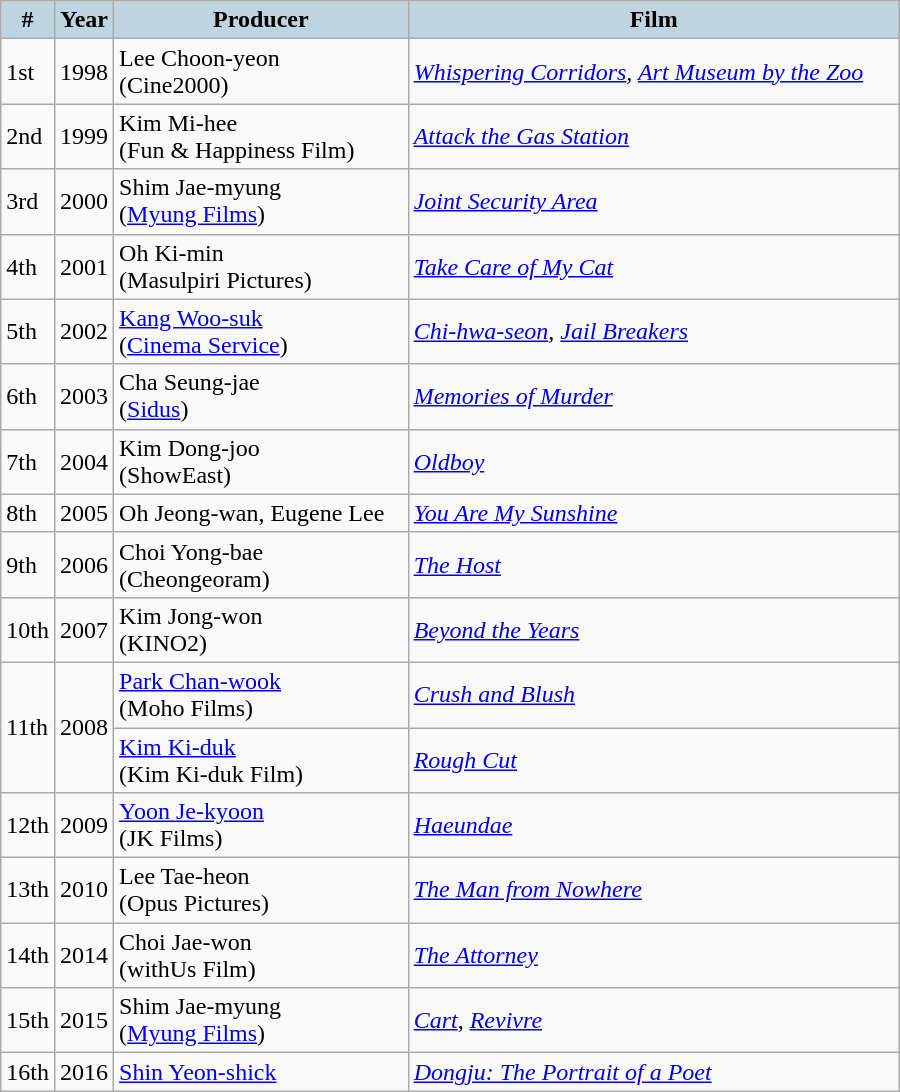<table class="wikitable" style="width:600px">
<tr>
<th style="background:#BED5E1; width:10px">#</th>
<th style="background:#BED5E1; width:10px">Year</th>
<th style="background:#BED5E1;">Producer</th>
<th style="background:#BED5E1;">Film</th>
</tr>
<tr>
<td>1st</td>
<td>1998</td>
<td>Lee Choon-yeon <br> (Cine2000)</td>
<td><em><a href='#'>Whispering Corridors</a>, <a href='#'>Art Museum by the Zoo</a></em></td>
</tr>
<tr>
<td>2nd</td>
<td>1999</td>
<td>Kim Mi-hee <br> (Fun & Happiness Film)</td>
<td><em><a href='#'>Attack the Gas Station</a></em></td>
</tr>
<tr>
<td>3rd</td>
<td>2000</td>
<td>Shim Jae-myung <br> (<a href='#'>Myung Films</a>)</td>
<td><em><a href='#'>Joint Security Area</a></em></td>
</tr>
<tr>
<td>4th</td>
<td>2001</td>
<td>Oh Ki-min <br> (Masulpiri Pictures)</td>
<td><em><a href='#'>Take Care of My Cat</a></em></td>
</tr>
<tr>
<td>5th</td>
<td>2002</td>
<td><a href='#'>Kang Woo-suk</a> <br> (<a href='#'>Cinema Service</a>)</td>
<td><em><a href='#'>Chi-hwa-seon</a>, <a href='#'>Jail Breakers</a></em></td>
</tr>
<tr>
<td>6th</td>
<td>2003</td>
<td>Cha Seung-jae <br> (<a href='#'>Sidus</a>)</td>
<td><em><a href='#'>Memories of Murder</a></em></td>
</tr>
<tr>
<td>7th</td>
<td>2004</td>
<td>Kim Dong-joo <br> (ShowEast)</td>
<td><em><a href='#'>Oldboy</a></em></td>
</tr>
<tr>
<td>8th</td>
<td>2005</td>
<td>Oh Jeong-wan, Eugene Lee</td>
<td><em><a href='#'>You Are My Sunshine</a></em></td>
</tr>
<tr>
<td>9th</td>
<td>2006</td>
<td>Choi Yong-bae <br> (Cheongeoram)</td>
<td><em><a href='#'>The Host</a></em></td>
</tr>
<tr>
<td>10th</td>
<td>2007</td>
<td>Kim Jong-won <br> (KINO2)</td>
<td><em><a href='#'>Beyond the Years</a></em></td>
</tr>
<tr>
<td rowspan=2>11th</td>
<td rowspan=2>2008</td>
<td><a href='#'>Park Chan-wook</a> <br> (Moho Films)</td>
<td><em><a href='#'>Crush and Blush</a></em></td>
</tr>
<tr>
<td><a href='#'>Kim Ki-duk</a> <br> (Kim Ki-duk Film)</td>
<td><em><a href='#'>Rough Cut</a></em></td>
</tr>
<tr>
<td>12th</td>
<td>2009</td>
<td><a href='#'>Yoon Je-kyoon</a> <br> (JK Films)</td>
<td><em><a href='#'>Haeundae</a></em></td>
</tr>
<tr>
<td>13th</td>
<td>2010</td>
<td>Lee Tae-heon <br> (Opus Pictures)</td>
<td><em><a href='#'>The Man from Nowhere</a></em></td>
</tr>
<tr>
<td>14th</td>
<td>2014</td>
<td>Choi Jae-won <br> (withUs Film)</td>
<td><em><a href='#'>The Attorney</a></em></td>
</tr>
<tr>
<td>15th</td>
<td>2015</td>
<td>Shim Jae-myung <br> (<a href='#'>Myung Films</a>)</td>
<td><em><a href='#'>Cart</a></em>, <em><a href='#'>Revivre</a></em></td>
</tr>
<tr>
<td>16th</td>
<td>2016</td>
<td><a href='#'>Shin Yeon-shick</a></td>
<td><em><a href='#'>Dongju: The Portrait of a Poet</a></em></td>
</tr>
</table>
